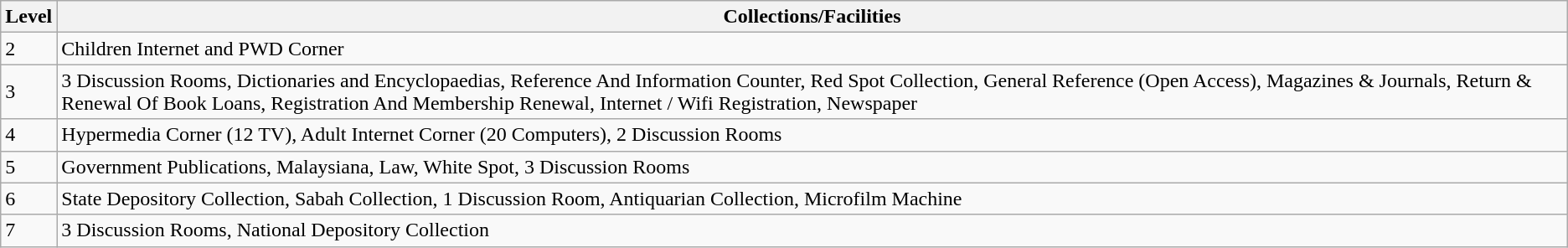<table class=wikitable>
<tr>
<th>Level</th>
<th>Collections/Facilities</th>
</tr>
<tr>
<td>2</td>
<td>Children Internet and PWD Corner</td>
</tr>
<tr>
<td>3</td>
<td>3 Discussion Rooms, Dictionaries and Encyclopaedias, Reference And Information Counter, Red Spot Collection, General Reference (Open Access), Magazines & Journals, Return & Renewal Of Book Loans, Registration And Membership Renewal, Internet / Wifi Registration, Newspaper</td>
</tr>
<tr>
<td>4</td>
<td>Hypermedia Corner (12 TV), Adult Internet Corner (20 Computers), 2 Discussion Rooms</td>
</tr>
<tr>
<td>5</td>
<td>Government Publications, Malaysiana, Law, White Spot, 3 Discussion Rooms</td>
</tr>
<tr>
<td>6</td>
<td>State Depository Collection, Sabah Collection, 1 Discussion Room, Antiquarian Collection, Microfilm Machine</td>
</tr>
<tr>
<td>7</td>
<td>3 Discussion Rooms, National Depository Collection</td>
</tr>
</table>
